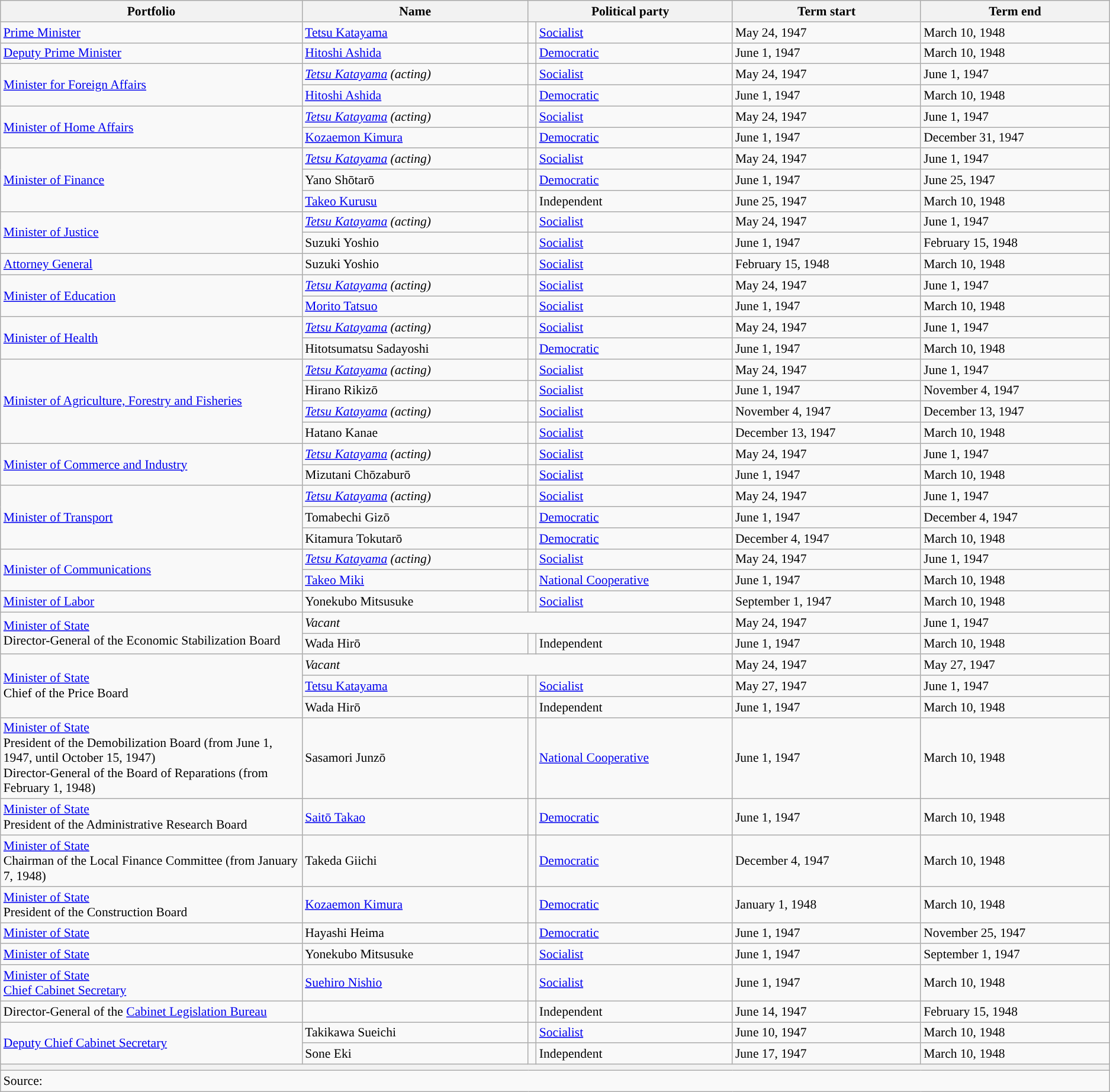<table class="wikitable unsortable" style="font-size: 90%;">
<tr>
<th width="20%" scope="col">Portfolio</th>
<th width="15%" scope="col">Name</th>
<th colspan="2" width="13.5%" scope="col">Political party</th>
<th width="12.5%" scope="col">Term start</th>
<th width="12.5%" scope="col">Term end</th>
</tr>
<tr>
<td style="text-align: left;"><a href='#'>Prime Minister</a></td>
<td><a href='#'>Tetsu Katayama</a></td>
<td width="0.5%" style="background:"></td>
<td><a href='#'>Socialist</a></td>
<td>May 24, 1947</td>
<td>March 10, 1948</td>
</tr>
<tr>
<td><a href='#'>Deputy Prime Minister</a></td>
<td><a href='#'>Hitoshi Ashida</a></td>
<td style="color:inherit;background:"></td>
<td><a href='#'>Democratic</a></td>
<td>June 1, 1947</td>
<td>March 10, 1948</td>
</tr>
<tr>
<td rowspan="2"><a href='#'>Minister for Foreign Affairs</a></td>
<td><em><a href='#'>Tetsu Katayama</a> (acting)</em></td>
<td style="color:inherit;background:"></td>
<td><a href='#'>Socialist</a></td>
<td>May 24, 1947</td>
<td>June 1, 1947</td>
</tr>
<tr>
<td><a href='#'>Hitoshi Ashida</a></td>
<td style="color:inherit;background:"></td>
<td><a href='#'>Democratic</a></td>
<td>June 1, 1947</td>
<td>March 10, 1948</td>
</tr>
<tr>
<td rowspan="2"><a href='#'>Minister of Home Affairs</a></td>
<td><em><a href='#'>Tetsu Katayama</a> (acting)</em></td>
<td style="color:inherit;background:"></td>
<td><a href='#'>Socialist</a></td>
<td>May 24, 1947</td>
<td>June 1, 1947</td>
</tr>
<tr>
<td><a href='#'>Kozaemon Kimura</a></td>
<td style="color:inherit;background:"></td>
<td><a href='#'>Democratic</a></td>
<td>June 1, 1947</td>
<td>December 31, 1947</td>
</tr>
<tr>
<td rowspan="3"><a href='#'>Minister of Finance</a></td>
<td><em><a href='#'>Tetsu Katayama</a> (acting)</em></td>
<td style="color:inherit;background:"></td>
<td><a href='#'>Socialist</a></td>
<td>May 24, 1947</td>
<td>June 1, 1947</td>
</tr>
<tr>
<td>Yano Shōtarō</td>
<td style="color:inherit;background:"></td>
<td><a href='#'>Democratic</a></td>
<td>June 1, 1947</td>
<td>June 25, 1947</td>
</tr>
<tr>
<td><a href='#'>Takeo Kurusu</a></td>
<td style="color:inherit;background:"></td>
<td>Independent</td>
<td>June 25, 1947</td>
<td>March 10, 1948</td>
</tr>
<tr>
<td rowspan="2"><a href='#'>Minister of Justice</a></td>
<td><em><a href='#'>Tetsu Katayama</a> (acting)</em></td>
<td style="color:inherit;background:"></td>
<td><a href='#'>Socialist</a></td>
<td>May 24, 1947</td>
<td>June 1, 1947</td>
</tr>
<tr>
<td>Suzuki Yoshio</td>
<td style="color:inherit;background:"></td>
<td><a href='#'>Socialist</a></td>
<td>June 1, 1947</td>
<td>February 15, 1948</td>
</tr>
<tr>
<td><a href='#'>Attorney General</a></td>
<td>Suzuki Yoshio</td>
<td style="color:inherit;background:"></td>
<td><a href='#'>Socialist</a></td>
<td>February 15, 1948</td>
<td>March 10, 1948</td>
</tr>
<tr>
<td rowspan="2"><a href='#'>Minister of Education</a></td>
<td><em><a href='#'>Tetsu Katayama</a> (acting)</em></td>
<td style="color:inherit;background:"></td>
<td><a href='#'>Socialist</a></td>
<td>May 24, 1947</td>
<td>June 1, 1947</td>
</tr>
<tr>
<td><a href='#'>Morito Tatsuo</a></td>
<td style="color:inherit;background:"></td>
<td><a href='#'>Socialist</a></td>
<td>June 1, 1947</td>
<td>March 10, 1948</td>
</tr>
<tr>
<td rowspan="2"><a href='#'>Minister of Health</a></td>
<td><em><a href='#'>Tetsu Katayama</a> (acting)</em></td>
<td style="color:inherit;background:"></td>
<td><a href='#'>Socialist</a></td>
<td>May 24, 1947</td>
<td>June 1, 1947</td>
</tr>
<tr>
<td>Hitotsumatsu Sadayoshi</td>
<td style="color:inherit;background:"></td>
<td><a href='#'>Democratic</a></td>
<td>June 1, 1947</td>
<td>March 10, 1948</td>
</tr>
<tr>
<td rowspan="4"><a href='#'>Minister of Agriculture, Forestry and Fisheries</a></td>
<td><em><a href='#'>Tetsu Katayama</a> (acting)</em></td>
<td style="color:inherit;background:"></td>
<td><a href='#'>Socialist</a></td>
<td>May 24, 1947</td>
<td>June 1, 1947</td>
</tr>
<tr>
<td>Hirano Rikizō</td>
<td style="color:inherit;background:"></td>
<td><a href='#'>Socialist</a></td>
<td>June 1, 1947</td>
<td>November 4, 1947</td>
</tr>
<tr>
<td><em><a href='#'>Tetsu Katayama</a> (acting)</em></td>
<td style="color:inherit;background:"></td>
<td><a href='#'>Socialist</a></td>
<td>November 4, 1947</td>
<td>December 13, 1947</td>
</tr>
<tr>
<td>Hatano Kanae</td>
<td style="color:inherit;background:"></td>
<td><a href='#'>Socialist</a></td>
<td>December 13, 1947</td>
<td>March 10, 1948</td>
</tr>
<tr>
<td rowspan="2"><a href='#'>Minister of Commerce and Industry</a></td>
<td><em><a href='#'>Tetsu Katayama</a> (acting)</em></td>
<td style="color:inherit;background:"></td>
<td><a href='#'>Socialist</a></td>
<td>May 24, 1947</td>
<td>June 1, 1947</td>
</tr>
<tr>
<td>Mizutani Chōzaburō</td>
<td style="color:inherit;background:"></td>
<td><a href='#'>Socialist</a></td>
<td>June 1, 1947</td>
<td>March 10, 1948</td>
</tr>
<tr>
<td rowspan="3"><a href='#'>Minister of Transport</a></td>
<td><em><a href='#'>Tetsu Katayama</a> (acting)</em></td>
<td style="color:inherit;background:"></td>
<td><a href='#'>Socialist</a></td>
<td>May 24, 1947</td>
<td>June 1, 1947</td>
</tr>
<tr>
<td>Tomabechi Gizō</td>
<td style="color:inherit;background:"></td>
<td><a href='#'>Democratic</a></td>
<td>June 1, 1947</td>
<td>December 4, 1947</td>
</tr>
<tr>
<td>Kitamura Tokutarō</td>
<td style="color:inherit;background:"></td>
<td><a href='#'>Democratic</a></td>
<td>December 4, 1947</td>
<td>March 10, 1948</td>
</tr>
<tr>
<td rowspan="2"><a href='#'>Minister of Communications</a></td>
<td><em><a href='#'>Tetsu Katayama</a> (acting)</em></td>
<td style="color:inherit;background:"></td>
<td><a href='#'>Socialist</a></td>
<td>May 24, 1947</td>
<td>June 1, 1947</td>
</tr>
<tr>
<td><a href='#'>Takeo Miki</a></td>
<td style="color:inherit;background:"></td>
<td><a href='#'>National Cooperative</a></td>
<td>June 1, 1947</td>
<td>March 10, 1948</td>
</tr>
<tr>
<td><a href='#'>Minister of Labor</a></td>
<td>Yonekubo Mitsusuke</td>
<td style="color:inherit;background:"></td>
<td><a href='#'>Socialist</a></td>
<td>September 1, 1947</td>
<td>March 10, 1948</td>
</tr>
<tr>
<td rowspan="2"><a href='#'>Minister of State</a><br>Director-General of the Economic Stabilization Board</td>
<td colspan="3"><em>Vacant</em></td>
<td>May 24, 1947</td>
<td>June 1, 1947</td>
</tr>
<tr>
<td>Wada Hirō</td>
<td style="color:inherit;background:"></td>
<td>Independent</td>
<td>June 1, 1947</td>
<td>March 10, 1948</td>
</tr>
<tr>
<td rowspan="3"><a href='#'>Minister of State</a><br>Chief of the Price Board</td>
<td colspan="3"><em>Vacant</em></td>
<td>May 24, 1947</td>
<td>May 27, 1947</td>
</tr>
<tr>
<td><a href='#'>Tetsu Katayama</a></td>
<td style="color:inherit;background:"></td>
<td><a href='#'>Socialist</a></td>
<td>May 27, 1947</td>
<td>June 1, 1947</td>
</tr>
<tr>
<td>Wada Hirō</td>
<td style="color:inherit;background:"></td>
<td>Independent</td>
<td>June 1, 1947</td>
<td>March 10, 1948</td>
</tr>
<tr>
<td><a href='#'>Minister of State</a><br>President of the Demobilization Board (from June 1, 1947, until October 15, 1947)<br>Director-General of the Board of Reparations (from February 1, 1948)</td>
<td>Sasamori Junzō</td>
<td style="color:inherit;background:"></td>
<td><a href='#'>National Cooperative</a></td>
<td>June 1, 1947</td>
<td>March 10, 1948</td>
</tr>
<tr>
<td><a href='#'>Minister of State</a><br>President of the Administrative Research Board</td>
<td><a href='#'>Saitō Takao</a></td>
<td style="color:inherit;background:"></td>
<td><a href='#'>Democratic</a></td>
<td>June 1, 1947</td>
<td>March 10, 1948</td>
</tr>
<tr>
<td><a href='#'>Minister of State</a><br>Chairman of the Local Finance Committee (from January 7, 1948)</td>
<td>Takeda Giichi</td>
<td style="color:inherit;background:"></td>
<td><a href='#'>Democratic</a></td>
<td>December 4, 1947</td>
<td>March 10, 1948</td>
</tr>
<tr>
<td><a href='#'>Minister of State</a><br>President of the Construction Board</td>
<td><a href='#'>Kozaemon Kimura</a></td>
<td style="color:inherit;background:"></td>
<td><a href='#'>Democratic</a></td>
<td>January 1, 1948</td>
<td>March 10, 1948</td>
</tr>
<tr>
<td><a href='#'>Minister of State</a></td>
<td>Hayashi Heima</td>
<td style="color:inherit;background:"></td>
<td><a href='#'>Democratic</a></td>
<td>June 1, 1947</td>
<td>November 25, 1947</td>
</tr>
<tr>
<td><a href='#'>Minister of State</a></td>
<td>Yonekubo Mitsusuke</td>
<td style="color:inherit;background:"></td>
<td><a href='#'>Socialist</a></td>
<td>June 1, 1947</td>
<td>September 1, 1947</td>
</tr>
<tr>
<td><a href='#'>Minister of State</a><br><a href='#'>Chief Cabinet Secretary</a></td>
<td><a href='#'>Suehiro Nishio</a></td>
<td style="color:inherit;background:"></td>
<td><a href='#'>Socialist</a></td>
<td>June 1, 1947</td>
<td>March 10, 1948</td>
</tr>
<tr>
<td>Director-General of the <a href='#'>Cabinet Legislation Bureau</a></td>
<td></td>
<td style="color:inherit;background:"></td>
<td>Independent</td>
<td>June 14, 1947</td>
<td>February 15, 1948</td>
</tr>
<tr>
<td rowspan="2"><a href='#'>Deputy Chief Cabinet Secretary</a></td>
<td>Takikawa Sueichi</td>
<td style="color:inherit;background:"></td>
<td><a href='#'>Socialist</a></td>
<td>June 10, 1947</td>
<td>March 10, 1948</td>
</tr>
<tr>
<td>Sone Eki</td>
<td style="color:inherit;background:"></td>
<td>Independent</td>
<td>June 17, 1947</td>
<td>March 10, 1948</td>
</tr>
<tr>
<th colspan="6"></th>
</tr>
<tr>
<td colspan="6">Source:</td>
</tr>
</table>
